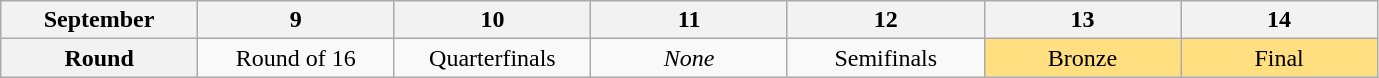<table class="wikitable" style="text-align:center">
<tr>
<th width=10%>September</th>
<th width=10%>9</th>
<th width=10%>10</th>
<th width=10%>11</th>
<th width=10%>12</th>
<th width=10%>13</th>
<th width=10%>14</th>
</tr>
<tr>
<th>Round</th>
<td>Round of 16</td>
<td>Quarterfinals</td>
<td><em>None</em></td>
<td>Semifinals</td>
<td bgcolor="FFDF80">Bronze</td>
<td bgcolor="FFDF80">Final</td>
</tr>
</table>
